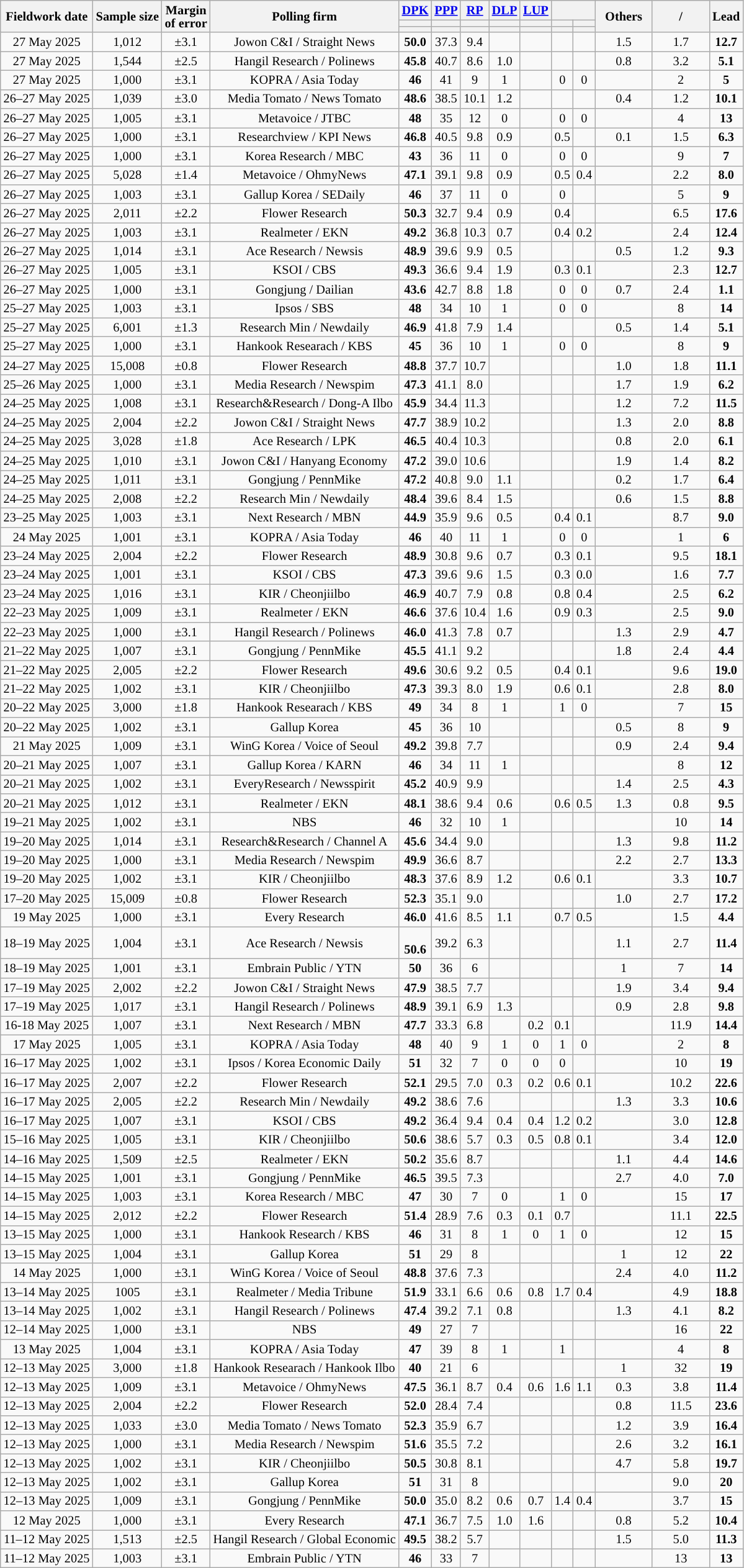<table class="wikitable tpl-blanktable sortable tpl-blanktable mw-collapsible" style="text-align:center; font-size:85%; line-height:14px">
<tr>
<th class="unsortable" rowspan="3">Fieldwork date</th>
<th class="unsortable" rowspan="3">Sample size</th>
<th class="unsortable" rowspan="3">Margin<br>of error</th>
<th class="unsortable" rowspan="3">Polling firm</th>
<th class="unsortable"><a href='#'>DPK</a></th>
<th class="unsortable"><a href='#'>PPP</a></th>
<th class="unsortable"><a href='#'>RP</a></th>
<th class="unsortable"><a href='#'>DLP</a></th>
<th class="unsortable"><a href='#'>LUP</a></th>
<th class="unsortable" colspan="2"></th>
<th rowspan="3" class="unsortable" style="width:55px">Others</th>
<th rowspan="3" class="unsortable" style="width:55px">/<br></th>
<th rowspan="3" class="unsortable">Lead</th>
</tr>
<tr>
<th></th>
<th></th>
<th></th>
<th></th>
<th></th>
<th></th>
<th></th>
</tr>
<tr>
<th style="background:"></th>
<th style="background:"></th>
<th style="background:"></th>
<th style="background:"></th>
<th style="background:"></th>
<th style="background:"></th>
<th style="background:"></th>
</tr>
<tr>
<td data-sort-value="2025-5-27">27 May 2025</td>
<td>1,012</td>
<td>±3.1</td>
<td>Jowon C&I / Straight News</td>
<td><strong>50.0</strong></td>
<td>37.3</td>
<td>9.4</td>
<td></td>
<td></td>
<td></td>
<td></td>
<td>1.5</td>
<td>1.7</td>
<td style="background:"><strong>12.7</strong></td>
</tr>
<tr>
<td data-sort-value="2025-5-27">27 May 2025</td>
<td>1,544</td>
<td>±2.5</td>
<td>Hangil Research / Polinews</td>
<td><strong>45.8</strong></td>
<td>40.7</td>
<td>8.6</td>
<td>1.0</td>
<td></td>
<td></td>
<td></td>
<td>0.8</td>
<td>3.2</td>
<td style="background:"><strong>5.1</strong></td>
</tr>
<tr>
<td data-sort-value="2025-5-27">27 May 2025</td>
<td>1,000</td>
<td>±3.1</td>
<td>KOPRA / Asia Today</td>
<td><strong>46</strong></td>
<td>41</td>
<td>9</td>
<td>1</td>
<td></td>
<td>0</td>
<td>0</td>
<td></td>
<td>2</td>
<td style="background:"><strong>5</strong></td>
</tr>
<tr>
<td data-sort-value="2025-5-27">26–27 May 2025</td>
<td>1,039</td>
<td>±3.0</td>
<td>Media Tomato / News Tomato</td>
<td><strong>48.6</strong></td>
<td>38.5</td>
<td>10.1</td>
<td>1.2</td>
<td></td>
<td></td>
<td></td>
<td>0.4</td>
<td>1.2</td>
<td style="background:"><strong>10.1</strong></td>
</tr>
<tr>
<td data-sort-value="2025-5-27">26–27 May 2025</td>
<td>1,005</td>
<td>±3.1</td>
<td>Metavoice / JTBC</td>
<td><strong>48</strong></td>
<td>35</td>
<td>12</td>
<td>0</td>
<td></td>
<td>0</td>
<td>0</td>
<td></td>
<td>4</td>
<td style="background:"><strong>13</strong></td>
</tr>
<tr>
<td data-sort-value="2025-5-27">26–27 May 2025</td>
<td>1,000</td>
<td>±3.1</td>
<td>Researchview / KPI News</td>
<td><strong>46.8</strong></td>
<td>40.5</td>
<td>9.8</td>
<td>0.9</td>
<td></td>
<td>0.5</td>
<td></td>
<td>0.1</td>
<td>1.5</td>
<td style="background:"><strong>6.3</strong></td>
</tr>
<tr>
<td data-sort-value="2025-5-27">26–27 May 2025</td>
<td>1,000</td>
<td>±3.1</td>
<td>Korea Research / MBC</td>
<td><strong>43</strong></td>
<td>36</td>
<td>11</td>
<td>0</td>
<td></td>
<td>0</td>
<td>0</td>
<td></td>
<td>9</td>
<td style="background:"><strong>7</strong></td>
</tr>
<tr>
<td data-sort-value="2025-5-27">26–27 May 2025</td>
<td>5,028</td>
<td>±1.4</td>
<td>Metavoice / OhmyNews</td>
<td><strong>47.1</strong></td>
<td>39.1</td>
<td>9.8</td>
<td>0.9</td>
<td></td>
<td>0.5</td>
<td>0.4</td>
<td></td>
<td>2.2</td>
<td style="background:"><strong>8.0</strong></td>
</tr>
<tr>
<td data-sort-value="2025-5-27">26–27 May 2025</td>
<td>1,003</td>
<td>±3.1</td>
<td>Gallup Korea / SEDaily</td>
<td><strong>46</strong></td>
<td>37</td>
<td>11</td>
<td>0</td>
<td></td>
<td>0</td>
<td></td>
<td></td>
<td>5</td>
<td style="background:"><strong>9</strong></td>
</tr>
<tr>
<td data-sort-value="2025-5-27">26–27 May 2025</td>
<td>2,011</td>
<td>±2.2</td>
<td>Flower Research</td>
<td><strong>50.3</strong></td>
<td>32.7</td>
<td>9.4</td>
<td>0.9</td>
<td></td>
<td>0.4</td>
<td></td>
<td></td>
<td>6.5</td>
<td style="background:"><strong>17.6</strong></td>
</tr>
<tr>
<td data-sort-value="2025-5-27">26–27 May 2025</td>
<td>1,003</td>
<td>±3.1</td>
<td>Realmeter / EKN</td>
<td><strong>49.2</strong></td>
<td>36.8</td>
<td>10.3</td>
<td>0.7</td>
<td></td>
<td>0.4</td>
<td>0.2</td>
<td></td>
<td>2.4</td>
<td style="background:"><strong>12.4</strong></td>
</tr>
<tr>
<td data-sort-value="2025-5-27">26–27 May 2025</td>
<td>1,014</td>
<td>±3.1</td>
<td>Ace Research / Newsis</td>
<td><strong>48.9</strong></td>
<td>39.6</td>
<td>9.9</td>
<td>0.5</td>
<td></td>
<td></td>
<td></td>
<td>0.5</td>
<td>1.2</td>
<td style="background:"><strong>9.3</strong></td>
</tr>
<tr>
<td data-sort-value="2025-5-27">26–27 May 2025</td>
<td>1,005</td>
<td>±3.1</td>
<td>KSOI / CBS</td>
<td><strong>49.3</strong></td>
<td>36.6</td>
<td>9.4</td>
<td>1.9</td>
<td></td>
<td>0.3</td>
<td>0.1</td>
<td></td>
<td>2.3</td>
<td style="background:"><strong>12.7</strong></td>
</tr>
<tr>
<td data-sort-value="2025-5-27">26–27 May 2025</td>
<td>1,000</td>
<td>±3.1</td>
<td>Gongjung / Dailian</td>
<td><strong>43.6</strong></td>
<td>42.7</td>
<td>8.8</td>
<td>1.8</td>
<td></td>
<td>0</td>
<td>0</td>
<td>0.7</td>
<td>2.4</td>
<td style="background:"><strong>1.1</strong></td>
</tr>
<tr>
<td data-sort-value="2025-5-27">25–27 May 2025</td>
<td>1,003</td>
<td>±3.1</td>
<td>Ipsos / SBS</td>
<td><strong>48</strong></td>
<td>34</td>
<td>10</td>
<td>1</td>
<td></td>
<td>0</td>
<td>0</td>
<td></td>
<td>8</td>
<td style="background:"><strong>14</strong></td>
</tr>
<tr>
<td data-sort-value="2025-5-27">25–27 May 2025</td>
<td>6,001</td>
<td>±1.3</td>
<td>Research Min / Newdaily</td>
<td><strong>46.9</strong></td>
<td>41.8</td>
<td>7.9</td>
<td>1.4</td>
<td></td>
<td></td>
<td></td>
<td>0.5</td>
<td>1.4</td>
<td style="background:"><strong>5.1</strong></td>
</tr>
<tr>
<td data-sort-value="2025-5-27">25–27 May 2025</td>
<td>1,000</td>
<td>±3.1</td>
<td>Hankook Researach / KBS</td>
<td><strong>45</strong></td>
<td>36</td>
<td>10</td>
<td>1</td>
<td></td>
<td>0</td>
<td>0</td>
<td></td>
<td>8</td>
<td style="background:"><strong>9</strong></td>
</tr>
<tr>
<td data-sort-value="2025-5-27">24–27 May 2025</td>
<td>15,008</td>
<td>±0.8</td>
<td>Flower Research</td>
<td><strong>48.8</strong></td>
<td>37.7</td>
<td>10.7</td>
<td></td>
<td></td>
<td></td>
<td></td>
<td>1.0</td>
<td>1.8</td>
<td style="background:"><strong>11.1</strong></td>
</tr>
<tr>
<td data-sort-value="2025-5-26">25–26 May 2025</td>
<td>1,000</td>
<td>±3.1</td>
<td>Media Research / Newspim</td>
<td><strong>47.3</strong></td>
<td>41.1</td>
<td>8.0</td>
<td></td>
<td></td>
<td></td>
<td></td>
<td>1.7</td>
<td>1.9</td>
<td style="background:"><strong>6.2</strong></td>
</tr>
<tr>
<td data-sort-value="2025-5-25">24–25 May 2025</td>
<td>1,008</td>
<td>±3.1</td>
<td>Research&Research / Dong-A Ilbo</td>
<td><strong>45.9</strong></td>
<td>34.4</td>
<td>11.3</td>
<td></td>
<td></td>
<td></td>
<td></td>
<td>1.2</td>
<td>7.2</td>
<td style="background:"><strong>11.5</strong></td>
</tr>
<tr>
<td data-sort-value="2025-5-25">24–25 May 2025</td>
<td>2,004</td>
<td>±2.2</td>
<td>Jowon C&I / Straight News</td>
<td><strong>47.7</strong></td>
<td>38.9</td>
<td>10.2</td>
<td></td>
<td></td>
<td></td>
<td></td>
<td>1.3</td>
<td>2.0</td>
<td style="background:"><strong>8.8</strong></td>
</tr>
<tr>
<td data-sort-value="2025-5-25">24–25 May 2025</td>
<td>3,028</td>
<td>±1.8</td>
<td>Ace Research / LPK</td>
<td><strong>46.5</strong></td>
<td>40.4</td>
<td>10.3</td>
<td></td>
<td></td>
<td></td>
<td></td>
<td>0.8</td>
<td>2.0</td>
<td style="background:"><strong>6.1</strong></td>
</tr>
<tr>
<td data-sort-value="2025-5-25">24–25 May 2025</td>
<td>1,010</td>
<td>±3.1</td>
<td>Jowon C&I / Hanyang Economy</td>
<td><strong>47.2</strong></td>
<td>39.0</td>
<td>10.6</td>
<td></td>
<td></td>
<td></td>
<td></td>
<td>1.9</td>
<td>1.4</td>
<td style="background:"><strong>8.2</strong></td>
</tr>
<tr>
<td data-sort-value="2025-5-25">24–25 May 2025</td>
<td>1,011</td>
<td>±3.1</td>
<td>Gongjung / PennMike</td>
<td><strong>47.2</strong></td>
<td>40.8</td>
<td>9.0</td>
<td>1.1</td>
<td></td>
<td></td>
<td></td>
<td>0.2</td>
<td>1.7</td>
<td style="background:"><strong>6.4</strong></td>
</tr>
<tr>
<td data-sort-value="2025-5-25">24–25 May 2025</td>
<td>2,008</td>
<td>±2.2</td>
<td>Research Min / Newdaily</td>
<td><strong>48.4</strong></td>
<td>39.6</td>
<td>8.4</td>
<td>1.5</td>
<td></td>
<td></td>
<td></td>
<td>0.6</td>
<td>1.5</td>
<td style="background:"><strong>8.8</strong></td>
</tr>
<tr>
<td data-sort-value="2025-5-25">23–25 May 2025</td>
<td>1,003</td>
<td>±3.1</td>
<td>Next Research / MBN</td>
<td><strong>44.9</strong></td>
<td>35.9</td>
<td>9.6</td>
<td>0.5</td>
<td></td>
<td>0.4</td>
<td>0.1</td>
<td></td>
<td>8.7</td>
<td style="background:"><strong>9.0</strong></td>
</tr>
<tr>
<td data-sort-value="2025-5-24">24 May 2025</td>
<td>1,001</td>
<td>±3.1</td>
<td>KOPRA / Asia Today</td>
<td><strong>46</strong></td>
<td>40</td>
<td>11</td>
<td>1</td>
<td></td>
<td>0</td>
<td>0</td>
<td></td>
<td>1</td>
<td style="background:"><strong>6</strong></td>
</tr>
<tr>
<td data-sort-value="2025-5-24">23–24 May 2025</td>
<td>2,004</td>
<td>±2.2</td>
<td>Flower Research</td>
<td><strong>48.9</strong></td>
<td>30.8</td>
<td>9.6</td>
<td>0.7</td>
<td></td>
<td>0.3</td>
<td>0.1</td>
<td></td>
<td>9.5</td>
<td style="background:"><strong>18.1</strong></td>
</tr>
<tr>
<td data-sort-value="2025-5-24">23–24 May 2025</td>
<td>1,001</td>
<td>±3.1</td>
<td>KSOI / CBS</td>
<td><strong>47.3</strong></td>
<td>39.6</td>
<td>9.6</td>
<td>1.5</td>
<td></td>
<td>0.3</td>
<td>0.0</td>
<td></td>
<td>1.6</td>
<td style="background:"><strong>7.7</strong></td>
</tr>
<tr>
<td data-sort-value="2025-5-24">23–24 May 2025</td>
<td>1,016</td>
<td>±3.1</td>
<td>KIR / Cheonjiilbo</td>
<td><strong>46.9</strong></td>
<td>40.7</td>
<td>7.9</td>
<td>0.8</td>
<td></td>
<td>0.8</td>
<td>0.4</td>
<td></td>
<td>2.5</td>
<td style="background:"><strong>6.2</strong></td>
</tr>
<tr>
<td data-sort-value="2025-5-23">22–23 May 2025</td>
<td>1,009</td>
<td>±3.1</td>
<td>Realmeter / EKN</td>
<td><strong>46.6</strong></td>
<td>37.6</td>
<td>10.4</td>
<td>1.6</td>
<td></td>
<td>0.9</td>
<td>0.3</td>
<td></td>
<td>2.5</td>
<td style="background:"><strong>9.0</strong></td>
</tr>
<tr>
<td data-sort-value="2025-5-23">22–23 May 2025</td>
<td>1,000</td>
<td>±3.1</td>
<td>Hangil Research / Polinews</td>
<td><strong>46.0</strong></td>
<td>41.3</td>
<td>7.8</td>
<td>0.7</td>
<td></td>
<td></td>
<td></td>
<td>1.3</td>
<td>2.9</td>
<td style="background:"><strong>4.7</strong></td>
</tr>
<tr>
<td data-sort-value="2025-5-22">21–22 May 2025</td>
<td>1,007</td>
<td>±3.1</td>
<td>Gongjung / PennMike</td>
<td><strong>45.5</strong></td>
<td>41.1</td>
<td>9.2</td>
<td></td>
<td></td>
<td></td>
<td></td>
<td>1.8</td>
<td>2.4</td>
<td style="background:"><strong>4.4</strong></td>
</tr>
<tr>
<td data-sort-value="2025-5-22">21–22 May 2025</td>
<td>2,005</td>
<td>±2.2</td>
<td>Flower Research</td>
<td><strong>49.6</strong></td>
<td>30.6</td>
<td>9.2</td>
<td>0.5</td>
<td></td>
<td>0.4</td>
<td>0.1</td>
<td></td>
<td>9.6</td>
<td style="background:"><strong>19.0</strong></td>
</tr>
<tr>
<td data-sort-value="2025-5-22">21–22 May 2025</td>
<td>1,002</td>
<td>±3.1</td>
<td>KIR / Cheonjiilbo</td>
<td><strong>47.3</strong></td>
<td>39.3</td>
<td>8.0</td>
<td>1.9</td>
<td></td>
<td>0.6</td>
<td>0.1</td>
<td></td>
<td>2.8</td>
<td style="background:"><strong>8.0</strong></td>
</tr>
<tr>
<td data-sort-value="2025-5-22">20–22 May 2025</td>
<td>3,000</td>
<td>±1.8</td>
<td>Hankook Researach / KBS</td>
<td><strong>49</strong></td>
<td>34</td>
<td>8</td>
<td>1</td>
<td></td>
<td>1</td>
<td>0</td>
<td></td>
<td>7</td>
<td style="background:"><strong>15</strong></td>
</tr>
<tr>
<td data-sort-value="2025-5-22">20–22 May 2025</td>
<td>1,002</td>
<td>±3.1</td>
<td>Gallup Korea</td>
<td><strong>45</strong></td>
<td>36</td>
<td>10</td>
<td></td>
<td></td>
<td></td>
<td></td>
<td>0.5</td>
<td>8</td>
<td style="background:"><strong>9</strong></td>
</tr>
<tr>
<td data-sort-value="2025-5-21">21 May 2025</td>
<td>1,009</td>
<td>±3.1</td>
<td>WinG Korea / Voice of Seoul</td>
<td><strong>49.2</strong></td>
<td>39.8</td>
<td>7.7</td>
<td></td>
<td></td>
<td></td>
<td></td>
<td>0.9</td>
<td>2.4</td>
<td style="background:"><strong>9.4</strong></td>
</tr>
<tr>
<td data-sort-value="2025-5-21">20–21 May 2025</td>
<td>1,007</td>
<td>±3.1</td>
<td>Gallup Korea / KARN</td>
<td><strong>46</strong></td>
<td>34</td>
<td>11</td>
<td>1</td>
<td></td>
<td></td>
<td></td>
<td></td>
<td>8</td>
<td style="background:"><strong>12</strong></td>
</tr>
<tr>
<td data-sort-value="2025-5-21">20–21 May 2025</td>
<td>1,002</td>
<td>±3.1</td>
<td>EveryResearch / Newsspirit</td>
<td><strong>45.2</strong></td>
<td>40.9</td>
<td>9.9</td>
<td></td>
<td></td>
<td></td>
<td></td>
<td>1.4</td>
<td>2.5</td>
<td style="background:"><strong>4.3</strong></td>
</tr>
<tr>
<td data-sort-value="2025-5-21">20–21 May 2025</td>
<td>1,012</td>
<td>±3.1</td>
<td>Realmeter / EKN</td>
<td><strong>48.1</strong></td>
<td>38.6</td>
<td>9.4</td>
<td>0.6</td>
<td></td>
<td>0.6</td>
<td>0.5</td>
<td>1.3</td>
<td>0.8</td>
<td style="background:"><strong>9.5</strong></td>
</tr>
<tr>
<td data-sort-value="2025-5-21">19–21 May 2025</td>
<td>1,002</td>
<td>±3.1</td>
<td>NBS</td>
<td><strong>46</strong></td>
<td>32</td>
<td>10</td>
<td>1</td>
<td></td>
<td></td>
<td></td>
<td></td>
<td>10</td>
<td style="background:"><strong>14</strong></td>
</tr>
<tr>
<td data-sort-value="2025-5-20">19–20 May 2025</td>
<td>1,014</td>
<td>±3.1</td>
<td>Research&Research / Channel A</td>
<td><strong>45.6</strong></td>
<td>34.4</td>
<td>9.0</td>
<td></td>
<td></td>
<td></td>
<td></td>
<td>1.3</td>
<td>9.8</td>
<td style="background:"><strong>11.2</strong></td>
</tr>
<tr>
<td data-sort-value="2025-5-20">19–20 May 2025</td>
<td>1,000</td>
<td>±3.1</td>
<td>Media Research / Newspim</td>
<td><strong>49.9</strong></td>
<td>36.6</td>
<td>8.7</td>
<td></td>
<td></td>
<td></td>
<td></td>
<td>2.2</td>
<td>2.7</td>
<td style="background:"><strong>13.3</strong></td>
</tr>
<tr>
<td data-sort-value="2025-5-20">19–20 May 2025</td>
<td>1,002</td>
<td>±3.1</td>
<td>KIR / Cheonjiilbo</td>
<td><strong>48.3</strong></td>
<td>37.6</td>
<td>8.9</td>
<td>1.2</td>
<td></td>
<td>0.6</td>
<td>0.1</td>
<td></td>
<td>3.3</td>
<td style="background:"><strong>10.7</strong></td>
</tr>
<tr>
<td data-sort-value="2025-5-20">17–20 May 2025</td>
<td>15,009</td>
<td>±0.8</td>
<td>Flower Research</td>
<td><strong>52.3</strong></td>
<td>35.1</td>
<td>9.0</td>
<td></td>
<td></td>
<td></td>
<td></td>
<td>1.0</td>
<td>2.7</td>
<td style="background:"><strong>17.2</strong></td>
</tr>
<tr>
<td data-sort-value="2025-5-19">19 May 2025</td>
<td>1,000</td>
<td>±3.1</td>
<td>Every Research</td>
<td><strong>46.0</strong></td>
<td>41.6</td>
<td>8.5</td>
<td>1.1</td>
<td></td>
<td>0.7</td>
<td>0.5</td>
<td></td>
<td>1.5</td>
<td style="background:"><strong>4.4</strong></td>
</tr>
<tr>
<td data-sort-value="2025-5-19">18–19 May 2025</td>
<td>1,004</td>
<td>±3.1</td>
<td>Ace Research / Newsis</td>
<td><br><strong>50.6</strong></td>
<td>39.2</td>
<td>6.3</td>
<td></td>
<td></td>
<td></td>
<td></td>
<td>1.1</td>
<td>2.7</td>
<td style="background:"><strong>11.4</strong></td>
</tr>
<tr>
<td data-sort-value="2025-5-19">18–19 May 2025</td>
<td>1,001</td>
<td>±3.1</td>
<td>Embrain Public / YTN</td>
<td><strong>50</strong></td>
<td>36</td>
<td>6</td>
<td></td>
<td></td>
<td></td>
<td></td>
<td>1</td>
<td>7</td>
<td style="background:"><strong>14</strong></td>
</tr>
<tr>
<td data-sort-value="2025-5-19">17–19 May 2025</td>
<td>2,002</td>
<td>±2.2</td>
<td>Jowon C&I / Straight News</td>
<td><strong>47.9</strong></td>
<td>38.5</td>
<td>7.7</td>
<td></td>
<td></td>
<td></td>
<td></td>
<td>1.9</td>
<td>3.4</td>
<td style="background:"><strong>9.4</strong></td>
</tr>
<tr>
<td data-sort-value="2025-5-19">17–19 May 2025</td>
<td>1,017</td>
<td>±3.1</td>
<td>Hangil Research / Polinews</td>
<td><strong>48.9</strong></td>
<td>39.1</td>
<td>6.9</td>
<td>1.3</td>
<td></td>
<td></td>
<td></td>
<td>0.9</td>
<td>2.8</td>
<td style="background:"><strong>9.8</strong></td>
</tr>
<tr>
<td data-sort-value="2025-5-18">16-18 May 2025</td>
<td>1,007</td>
<td>±3.1</td>
<td>Next Research / MBN</td>
<td><strong>47.7</strong></td>
<td>33.3</td>
<td>6.8</td>
<td></td>
<td>0.2</td>
<td>0.1</td>
<td></td>
<td></td>
<td>11.9</td>
<td style="background:"><strong>14.4</strong></td>
</tr>
<tr>
<td data-sort-value="2025-5-17">17 May 2025</td>
<td>1,005</td>
<td>±3.1</td>
<td>KOPRA / Asia Today</td>
<td><strong>48</strong></td>
<td>40</td>
<td>9</td>
<td>1</td>
<td>0</td>
<td>1</td>
<td>0</td>
<td></td>
<td>2</td>
<td style="background:"><strong>8</strong></td>
</tr>
<tr>
<td data-sort-value="2025-5-17">16–17 May 2025</td>
<td>1,002</td>
<td>±3.1</td>
<td>Ipsos / Korea Economic Daily</td>
<td><strong>51</strong></td>
<td>32</td>
<td>7</td>
<td>0</td>
<td>0</td>
<td>0</td>
<td></td>
<td></td>
<td>10</td>
<td style="background:"><strong>19</strong></td>
</tr>
<tr>
<td data-sort-value="2025-5-17">16–17 May 2025</td>
<td>2,007</td>
<td>±2.2</td>
<td>Flower Research</td>
<td><strong>52.1</strong></td>
<td>29.5</td>
<td>7.0</td>
<td>0.3</td>
<td>0.2</td>
<td>0.6</td>
<td>0.1</td>
<td></td>
<td>10.2</td>
<td style="background:"><strong>22.6</strong></td>
</tr>
<tr>
<td data-sort-value="2025-5-17">16–17 May 2025</td>
<td>2,005</td>
<td>±2.2</td>
<td>Research Min / Newdaily</td>
<td><strong>49.2</strong></td>
<td>38.6</td>
<td>7.6</td>
<td></td>
<td></td>
<td></td>
<td></td>
<td>1.3</td>
<td>3.3</td>
<td style="background:"><strong>10.6</strong></td>
</tr>
<tr>
<td data-sort-value="2025-5-17">16–17 May 2025</td>
<td>1,007</td>
<td>±3.1</td>
<td>KSOI / CBS</td>
<td><strong>49.2</strong></td>
<td>36.4</td>
<td>9.4</td>
<td>0.4</td>
<td>0.4</td>
<td>1.2</td>
<td>0.2</td>
<td></td>
<td>3.0</td>
<td style="background:"><strong>12.8</strong></td>
</tr>
<tr>
<td data-sort-value="2025-5-16">15–16 May 2025</td>
<td>1,005</td>
<td>±3.1</td>
<td>KIR / Cheonjiilbo</td>
<td><strong>50.6</strong></td>
<td>38.6</td>
<td>5.7</td>
<td>0.3</td>
<td>0.5</td>
<td>0.8</td>
<td>0.1</td>
<td></td>
<td>3.4</td>
<td style="background:"><strong>12.0</strong></td>
</tr>
<tr>
<td data-sort-value="2025-5-16">14–16 May 2025</td>
<td>1,509</td>
<td>±2.5</td>
<td>Realmeter / EKN</td>
<td><strong>50.2</strong></td>
<td>35.6</td>
<td>8.7</td>
<td></td>
<td></td>
<td></td>
<td></td>
<td>1.1</td>
<td>4.4</td>
<td style="background:"><strong>14.6</strong></td>
</tr>
<tr>
<td data-sort-value="2025-5-15">14–15 May 2025</td>
<td>1,001</td>
<td>±3.1</td>
<td>Gongjung / PennMike</td>
<td><strong>46.5</strong></td>
<td>39.5</td>
<td>7.3</td>
<td></td>
<td></td>
<td></td>
<td></td>
<td>2.7</td>
<td>4.0</td>
<td style="background:"><strong>7.0</strong></td>
</tr>
<tr>
<td data-sort-value="2025-5-15">14–15 May 2025</td>
<td>1,003</td>
<td>±3.1</td>
<td>Korea Research / MBC</td>
<td><strong>47</strong></td>
<td>30</td>
<td>7</td>
<td>0</td>
<td></td>
<td>1</td>
<td>0</td>
<td></td>
<td>15</td>
<td style="background:"><strong>17</strong></td>
</tr>
<tr>
<td data-sort-value="2025-5-15">14–15 May 2025</td>
<td>2,012</td>
<td>±2.2</td>
<td>Flower Research</td>
<td><strong>51.4</strong></td>
<td>28.9</td>
<td>7.6</td>
<td>0.3</td>
<td>0.1</td>
<td>0.7</td>
<td></td>
<td></td>
<td>11.1</td>
<td style="background:"><strong>22.5</strong></td>
</tr>
<tr>
<td data-sort-value="2025-5-15">13–15 May 2025</td>
<td>1,000</td>
<td>±3.1</td>
<td>Hankook Research / KBS</td>
<td><strong>46</strong></td>
<td>31</td>
<td>8</td>
<td>1</td>
<td>0</td>
<td>1</td>
<td>0</td>
<td></td>
<td>12</td>
<td style="background:"><strong>15</strong></td>
</tr>
<tr>
<td data-sort-value="2025-5-15">13–15 May 2025</td>
<td>1,004</td>
<td>±3.1</td>
<td>Gallup Korea</td>
<td><strong>51</strong></td>
<td>29</td>
<td>8</td>
<td></td>
<td></td>
<td></td>
<td></td>
<td>1</td>
<td>12</td>
<td style="background:"><strong>22</strong></td>
</tr>
<tr>
<td data-sort-value="2025-5-14">14 May 2025</td>
<td>1,000</td>
<td>±3.1</td>
<td>WinG Korea / Voice of Seoul</td>
<td><strong>48.8</strong></td>
<td>37.6</td>
<td>7.3</td>
<td></td>
<td></td>
<td></td>
<td></td>
<td>2.4</td>
<td>4.0</td>
<td style="background:"><strong>11.2</strong></td>
</tr>
<tr>
<td data-sort-value="2025-5-14">13–14 May 2025</td>
<td>1005</td>
<td>±3.1</td>
<td>Realmeter / Media Tribune</td>
<td><strong>51.9</strong></td>
<td>33.1</td>
<td>6.6</td>
<td>0.6</td>
<td>0.8</td>
<td>1.7</td>
<td>0.4</td>
<td></td>
<td>4.9</td>
<td style="background:"><strong>18.8</strong></td>
</tr>
<tr>
<td data-sort-value="2025-5-14">13–14 May 2025</td>
<td>1,002</td>
<td>±3.1</td>
<td>Hangil Research / Polinews</td>
<td><strong>47.4</strong></td>
<td>39.2</td>
<td>7.1</td>
<td>0.8</td>
<td></td>
<td></td>
<td></td>
<td>1.3</td>
<td>4.1</td>
<td style="background:"><strong>8.2</strong></td>
</tr>
<tr>
<td data-sort-value="2025-5-14">12–14 May 2025</td>
<td>1,000</td>
<td>±3.1</td>
<td>NBS</td>
<td><strong>49</strong></td>
<td>27</td>
<td>7</td>
<td></td>
<td></td>
<td></td>
<td></td>
<td></td>
<td>16</td>
<td style="background:"><strong>22</strong></td>
</tr>
<tr>
<td data-sort-value="2025-5-13">13 May 2025</td>
<td>1,004</td>
<td>±3.1</td>
<td>KOPRA / Asia Today</td>
<td><strong>47</strong></td>
<td>39</td>
<td>8</td>
<td>1</td>
<td></td>
<td>1</td>
<td></td>
<td></td>
<td>4</td>
<td style="background:"><strong>8</strong></td>
</tr>
<tr>
<td data-sort-value="2025-5-13">12–13 May 2025</td>
<td>3,000</td>
<td>±1.8</td>
<td>Hankook Researach / Hankook Ilbo</td>
<td><strong>40</strong></td>
<td>21</td>
<td>6</td>
<td></td>
<td></td>
<td></td>
<td></td>
<td>1</td>
<td>32</td>
<td style="background:"><strong>19</strong></td>
</tr>
<tr>
<td data-sort-value="2025-5-13">12–13 May 2025</td>
<td>1,009</td>
<td>±3.1</td>
<td>Metavoice / OhmyNews</td>
<td><strong>47.5</strong></td>
<td>36.1</td>
<td>8.7</td>
<td>0.4</td>
<td>0.6</td>
<td>1.6</td>
<td>1.1</td>
<td>0.3</td>
<td>3.8</td>
<td style="background:"><strong>11.4</strong></td>
</tr>
<tr>
<td data-sort-value="2025-5-13">12–13 May 2025</td>
<td>2,004</td>
<td>±2.2</td>
<td>Flower Research</td>
<td><strong>52.0</strong></td>
<td>28.4</td>
<td>7.4</td>
<td></td>
<td></td>
<td></td>
<td></td>
<td>0.8</td>
<td>11.5</td>
<td style="background:"><strong>23.6</strong></td>
</tr>
<tr>
<td data-sort-value="2025-5-13">12–13 May 2025</td>
<td>1,033</td>
<td>±3.0</td>
<td>Media Tomato / News Tomato</td>
<td><strong>52.3</strong></td>
<td>35.9</td>
<td>6.7</td>
<td></td>
<td></td>
<td></td>
<td></td>
<td>1.2</td>
<td>3.9</td>
<td style="background:"><strong>16.4</strong></td>
</tr>
<tr>
<td data-sort-value="2025-5-13">12–13 May 2025</td>
<td>1,000</td>
<td>±3.1</td>
<td>Media Research / Newspim</td>
<td><strong>51.6</strong></td>
<td>35.5</td>
<td>7.2</td>
<td></td>
<td></td>
<td></td>
<td></td>
<td>2.6</td>
<td>3.2</td>
<td style="background:"><strong>16.1</strong></td>
</tr>
<tr>
<td data-sort-value="2025-5-13">12–13 May 2025</td>
<td>1,002</td>
<td>±3.1</td>
<td>KIR / Cheonjiilbo</td>
<td><strong>50.5</strong></td>
<td>30.8</td>
<td>8.1</td>
<td></td>
<td></td>
<td></td>
<td></td>
<td>4.7</td>
<td>5.8</td>
<td style="background:"><strong>19.7</strong></td>
</tr>
<tr>
<td data-sort-value="2025-5-13">12–13 May 2025</td>
<td>1,002</td>
<td>±3.1</td>
<td>Gallup Korea</td>
<td><strong>51</strong></td>
<td>31</td>
<td>8</td>
<td></td>
<td></td>
<td></td>
<td></td>
<td></td>
<td>9.0</td>
<td style="background:"><strong>20</strong></td>
</tr>
<tr>
<td data-sort-value="2025-5-13">12–13 May 2025</td>
<td>1,009</td>
<td>±3.1</td>
<td>Gongjung / PennMike</td>
<td><strong>50.0</strong></td>
<td>35.0</td>
<td>8.2</td>
<td>0.6</td>
<td>0.7</td>
<td>1.4</td>
<td>0.4</td>
<td></td>
<td>3.7</td>
<td style="background:"><strong>15</strong></td>
</tr>
<tr>
<td data-sort-value="2025-5-12">12 May 2025</td>
<td>1,000</td>
<td>±3.1</td>
<td>Every Research</td>
<td><strong>47.1</strong></td>
<td>36.7</td>
<td>7.5</td>
<td>1.0</td>
<td>1.6</td>
<td></td>
<td></td>
<td>0.8</td>
<td>5.2</td>
<td style="background:"><strong>10.4</strong></td>
</tr>
<tr>
<td data-sort-value="2025-5-12">11–12 May 2025</td>
<td>1,513</td>
<td>±2.5</td>
<td>Hangil Research / Global Economic</td>
<td><strong>49.5</strong></td>
<td>38.2</td>
<td>5.7</td>
<td></td>
<td></td>
<td></td>
<td></td>
<td>1.5</td>
<td>5.0</td>
<td style="background:"><strong>11.3</strong></td>
</tr>
<tr>
<td data-sort-value="2025-5-12">11–12 May 2025</td>
<td>1,003</td>
<td>±3.1</td>
<td>Embrain Public / YTN</td>
<td><strong>46</strong></td>
<td>33</td>
<td>7</td>
<td></td>
<td></td>
<td></td>
<td></td>
<td></td>
<td>13</td>
<td style="background:"><strong>13</strong></td>
</tr>
</table>
